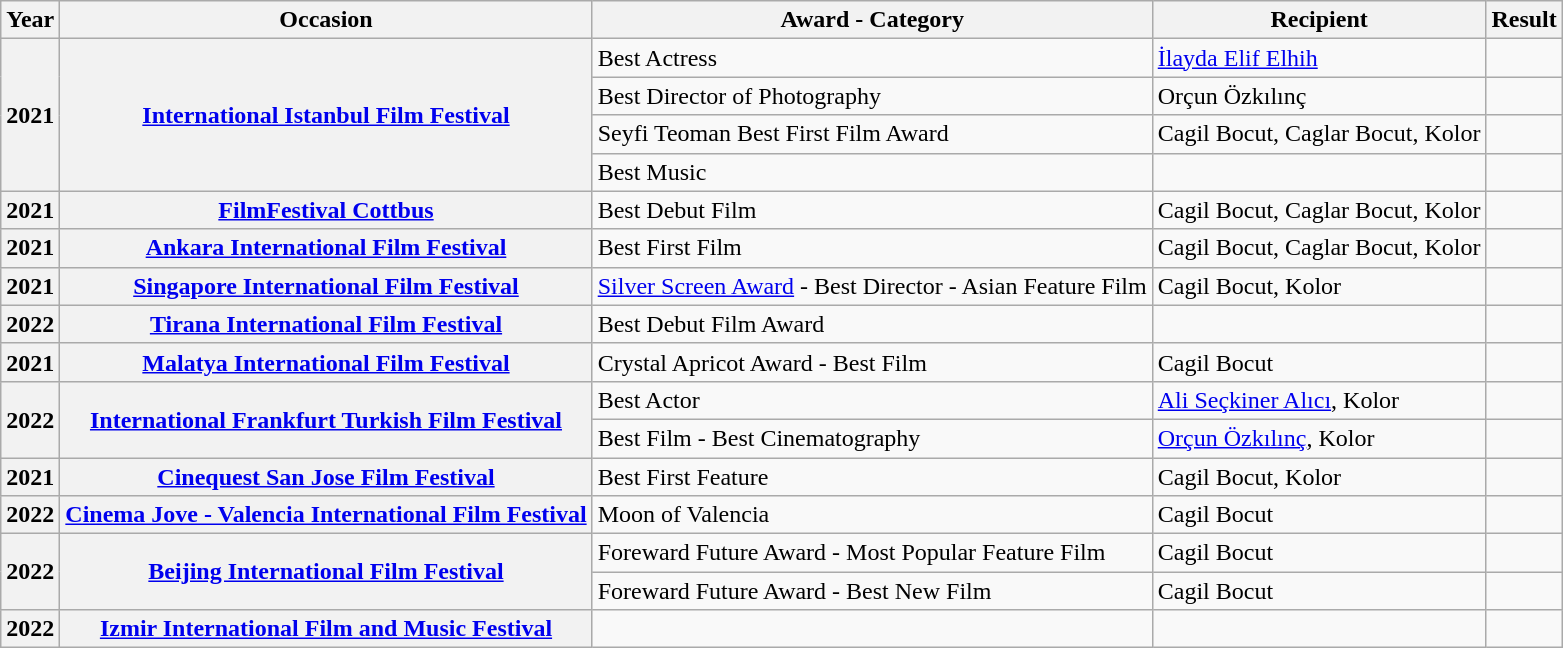<table class="wikitable">
<tr>
<th>Year</th>
<th>Occasion</th>
<th>Award - Category</th>
<th>Recipient</th>
<th>Result</th>
</tr>
<tr>
<th rowspan="4" scope="row">2021</th>
<th rowspan="4" scope="row"><a href='#'>International Istanbul Film Festival</a></th>
<td>Best Actress</td>
<td><a href='#'>İlayda Elif Elhih</a></td>
<td></td>
</tr>
<tr>
<td>Best Director of Photography</td>
<td>Orçun Özkılınç</td>
<td></td>
</tr>
<tr>
<td>Seyfi Teoman Best First Film Award</td>
<td>Cagil Bocut, Caglar Bocut, Kolor</td>
<td></td>
</tr>
<tr>
<td>Best Music</td>
<td></td>
<td></td>
</tr>
<tr>
<th scope="row">2021</th>
<th scope="row"><a href='#'>FilmFestival Cottbus</a></th>
<td>Best Debut Film</td>
<td>Cagil Bocut, Caglar Bocut, Kolor</td>
<td></td>
</tr>
<tr>
<th scope="row">2021</th>
<th scope="row"><a href='#'>Ankara International Film Festival</a></th>
<td>Best First Film</td>
<td>Cagil Bocut, Caglar Bocut, Kolor</td>
<td></td>
</tr>
<tr>
<th scope="row">2021</th>
<th scope="row"><a href='#'>Singapore International Film Festival</a></th>
<td><a href='#'>Silver Screen Award</a> - Best Director - Asian Feature Film</td>
<td>Cagil Bocut, Kolor</td>
<td></td>
</tr>
<tr>
<th scope="row">2022</th>
<th scope="row"><a href='#'>Tirana International Film Festival</a></th>
<td>Best Debut Film Award</td>
<td></td>
<td></td>
</tr>
<tr>
<th scope="row">2021</th>
<th scope="row"><a href='#'>Malatya International Film Festival</a></th>
<td>Crystal Apricot Award - Best Film</td>
<td>Cagil Bocut</td>
<td></td>
</tr>
<tr>
<th rowspan="2" scope="row">2022</th>
<th rowspan="2" scope="row"><a href='#'>International Frankfurt Turkish Film Festival</a></th>
<td>Best Actor</td>
<td><a href='#'>Ali Seçkiner Alıcı</a>, Kolor</td>
<td></td>
</tr>
<tr>
<td>Best Film - Best Cinematography</td>
<td><a href='#'>Orçun Özkılınç</a>, Kolor</td>
<td></td>
</tr>
<tr>
<th scope="row">2021</th>
<th scope="row"><a href='#'>Cinequest San Jose Film Festival</a></th>
<td>Best First Feature</td>
<td>Cagil Bocut, Kolor</td>
<td></td>
</tr>
<tr>
<th scope="row">2022</th>
<th scope="row"><a href='#'>Cinema Jove - Valencia International Film Festival</a></th>
<td>Moon of Valencia</td>
<td>Cagil Bocut</td>
<td></td>
</tr>
<tr>
<th rowspan="2" scope="row">2022</th>
<th rowspan="2" scope="row"><a href='#'>Beijing International Film Festival</a></th>
<td>Foreward Future Award - Most Popular Feature Film</td>
<td>Cagil Bocut</td>
<td></td>
</tr>
<tr>
<td>Foreward Future Award - Best New Film</td>
<td>Cagil Bocut</td>
<td></td>
</tr>
<tr>
<th scope="row">2022</th>
<th scope="row"><a href='#'>Izmir International Film and Music Festival</a></th>
<td></td>
<td></td>
<td></td>
</tr>
</table>
